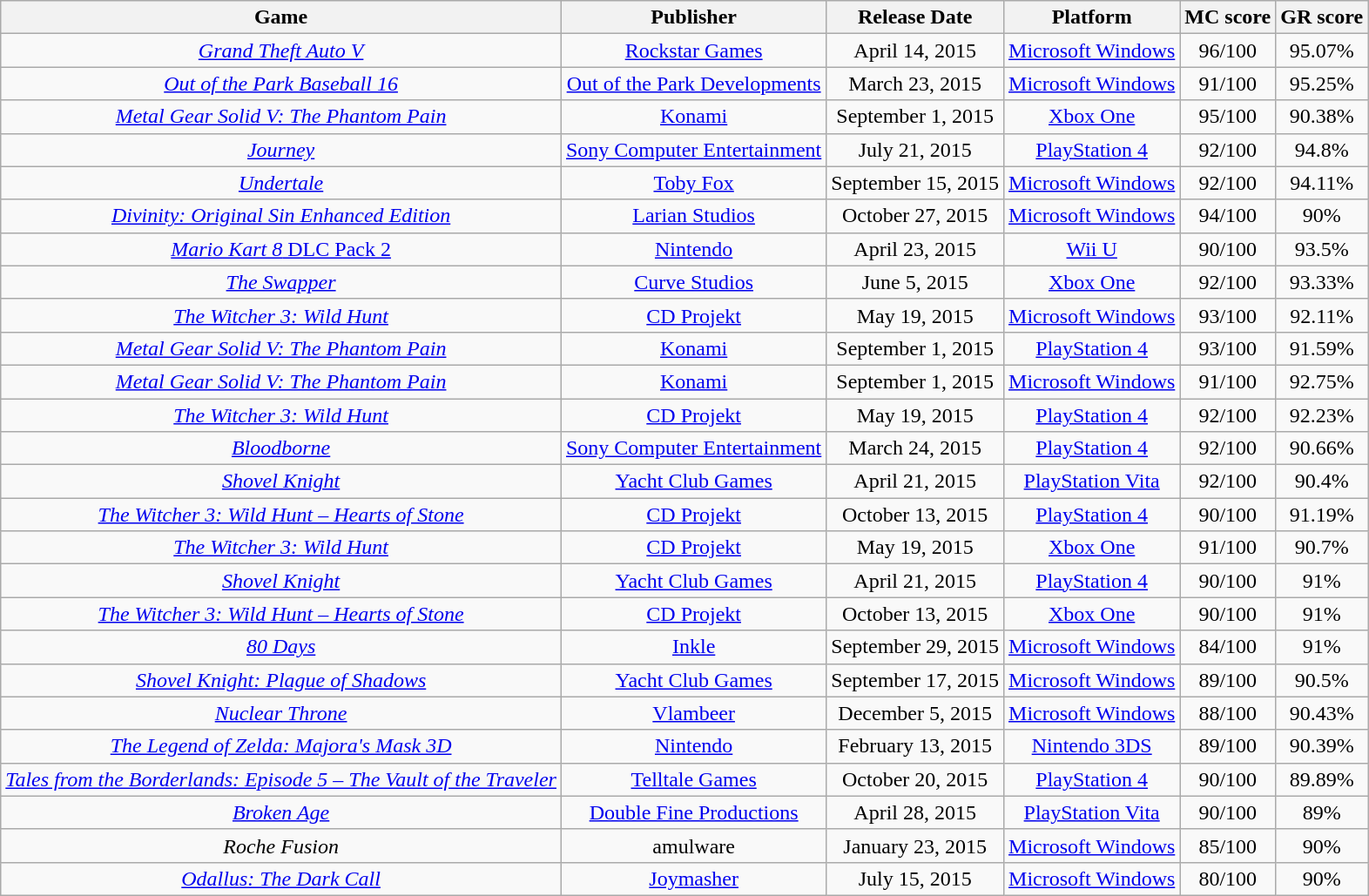<table class="wikitable sortable" style="text-align:center;">
<tr>
<th scope="col">Game</th>
<th scope="col">Publisher</th>
<th scope="col">Release Date</th>
<th scope="col">Platform</th>
<th scope="col">MC score</th>
<th scope="col">GR score</th>
</tr>
<tr>
<td><em><a href='#'>Grand Theft Auto V</a></em></td>
<td><a href='#'>Rockstar Games</a></td>
<td>April 14, 2015</td>
<td><a href='#'>Microsoft Windows</a></td>
<td>96/100</td>
<td>95.07%</td>
</tr>
<tr>
<td><em><a href='#'>Out of the Park Baseball 16</a></em></td>
<td><a href='#'>Out of the Park Developments</a></td>
<td>March 23, 2015</td>
<td><a href='#'>Microsoft Windows</a></td>
<td>91/100</td>
<td>95.25%</td>
</tr>
<tr>
<td><em><a href='#'>Metal Gear Solid V: The Phantom Pain</a></em></td>
<td><a href='#'>Konami</a></td>
<td>September 1, 2015</td>
<td><a href='#'>Xbox One</a></td>
<td>95/100</td>
<td>90.38%</td>
</tr>
<tr>
<td><em><a href='#'>Journey</a></em></td>
<td><a href='#'>Sony Computer Entertainment</a></td>
<td>July 21, 2015</td>
<td><a href='#'>PlayStation 4</a></td>
<td>92/100</td>
<td>94.8%</td>
</tr>
<tr>
<td><em><a href='#'>Undertale</a></em></td>
<td><a href='#'>Toby Fox</a></td>
<td>September 15, 2015</td>
<td><a href='#'>Microsoft Windows</a></td>
<td>92/100</td>
<td>94.11%</td>
</tr>
<tr>
<td><em><a href='#'>Divinity: Original Sin Enhanced Edition</a></em></td>
<td><a href='#'>Larian Studios</a></td>
<td>October 27, 2015</td>
<td><a href='#'>Microsoft Windows</a></td>
<td>94/100</td>
<td>90%</td>
</tr>
<tr>
<td><a href='#'><em>Mario Kart 8</em> DLC Pack 2</a></td>
<td><a href='#'>Nintendo</a></td>
<td>April 23, 2015</td>
<td><a href='#'>Wii U</a></td>
<td>90/100</td>
<td>93.5%</td>
</tr>
<tr>
<td><em><a href='#'>The Swapper</a></em></td>
<td><a href='#'>Curve Studios</a></td>
<td>June 5, 2015</td>
<td><a href='#'>Xbox One</a></td>
<td>92/100</td>
<td>93.33%</td>
</tr>
<tr>
<td><em><a href='#'>The Witcher 3: Wild Hunt</a></em></td>
<td><a href='#'>CD Projekt</a></td>
<td>May 19, 2015</td>
<td><a href='#'>Microsoft Windows</a></td>
<td>93/100</td>
<td>92.11%</td>
</tr>
<tr>
<td><em><a href='#'>Metal Gear Solid V: The Phantom Pain</a></em></td>
<td><a href='#'>Konami</a></td>
<td>September 1, 2015</td>
<td><a href='#'>PlayStation 4</a></td>
<td>93/100</td>
<td>91.59%</td>
</tr>
<tr>
<td><em><a href='#'>Metal Gear Solid V: The Phantom Pain</a></em></td>
<td><a href='#'>Konami</a></td>
<td>September 1, 2015</td>
<td><a href='#'>Microsoft Windows</a></td>
<td>91/100</td>
<td>92.75%</td>
</tr>
<tr>
<td><em><a href='#'>The Witcher 3: Wild Hunt</a></em></td>
<td><a href='#'>CD Projekt</a></td>
<td>May 19, 2015</td>
<td><a href='#'>PlayStation 4</a></td>
<td>92/100</td>
<td>92.23%</td>
</tr>
<tr>
<td><em><a href='#'>Bloodborne</a></em></td>
<td><a href='#'>Sony Computer Entertainment</a></td>
<td>March 24, 2015</td>
<td><a href='#'>PlayStation 4</a></td>
<td>92/100</td>
<td>90.66%</td>
</tr>
<tr>
<td><em><a href='#'>Shovel Knight</a></em></td>
<td><a href='#'>Yacht Club Games</a></td>
<td>April 21, 2015</td>
<td><a href='#'>PlayStation Vita</a></td>
<td>92/100</td>
<td>90.4%</td>
</tr>
<tr>
<td><em><a href='#'>The Witcher 3: Wild Hunt – Hearts of Stone</a></em></td>
<td><a href='#'>CD Projekt</a></td>
<td>October 13, 2015</td>
<td><a href='#'>PlayStation 4</a></td>
<td>90/100</td>
<td>91.19%</td>
</tr>
<tr>
<td><em><a href='#'>The Witcher 3: Wild Hunt</a></em></td>
<td><a href='#'>CD Projekt</a></td>
<td>May 19, 2015</td>
<td><a href='#'>Xbox One</a></td>
<td>91/100</td>
<td>90.7%</td>
</tr>
<tr>
<td><em><a href='#'>Shovel Knight</a></em></td>
<td><a href='#'>Yacht Club Games</a></td>
<td>April 21, 2015</td>
<td><a href='#'>PlayStation 4</a></td>
<td>90/100</td>
<td>91%</td>
</tr>
<tr>
<td><em><a href='#'>The Witcher 3: Wild Hunt – Hearts of Stone</a></em></td>
<td><a href='#'>CD Projekt</a></td>
<td>October 13, 2015</td>
<td><a href='#'>Xbox One</a></td>
<td>90/100</td>
<td>91%</td>
</tr>
<tr>
<td><em><a href='#'>80 Days</a></em></td>
<td><a href='#'>Inkle</a></td>
<td>September 29, 2015</td>
<td><a href='#'>Microsoft Windows</a></td>
<td>84/100</td>
<td>91%</td>
</tr>
<tr>
<td><em><a href='#'>Shovel Knight: Plague of Shadows</a></em></td>
<td><a href='#'>Yacht Club Games</a></td>
<td>September 17, 2015</td>
<td><a href='#'>Microsoft Windows</a></td>
<td>89/100</td>
<td>90.5%</td>
</tr>
<tr>
<td><em><a href='#'>Nuclear Throne</a></em></td>
<td><a href='#'>Vlambeer</a></td>
<td>December 5, 2015</td>
<td><a href='#'>Microsoft Windows</a></td>
<td>88/100</td>
<td>90.43%</td>
</tr>
<tr>
<td><em><a href='#'>The Legend of Zelda: Majora's Mask 3D</a></em></td>
<td><a href='#'>Nintendo</a></td>
<td>February 13, 2015</td>
<td><a href='#'>Nintendo 3DS</a></td>
<td>89/100</td>
<td>90.39%</td>
</tr>
<tr>
<td><em><a href='#'>Tales from the Borderlands: Episode 5 – The Vault of the Traveler</a></em></td>
<td><a href='#'>Telltale Games</a></td>
<td>October 20, 2015</td>
<td><a href='#'>PlayStation 4</a></td>
<td>90/100</td>
<td>89.89%</td>
</tr>
<tr>
<td><em><a href='#'>Broken Age</a></em></td>
<td><a href='#'>Double Fine Productions</a></td>
<td>April 28, 2015</td>
<td><a href='#'>PlayStation Vita</a></td>
<td>90/100</td>
<td>89%</td>
</tr>
<tr>
<td><em>Roche Fusion</em></td>
<td>amulware</td>
<td>January 23, 2015</td>
<td><a href='#'>Microsoft Windows</a></td>
<td>85/100</td>
<td>90%</td>
</tr>
<tr>
<td><em><a href='#'>Odallus: The Dark Call</a></em></td>
<td><a href='#'>Joymasher</a></td>
<td>July 15, 2015</td>
<td><a href='#'>Microsoft Windows</a></td>
<td>80/100</td>
<td>90%</td>
</tr>
</table>
